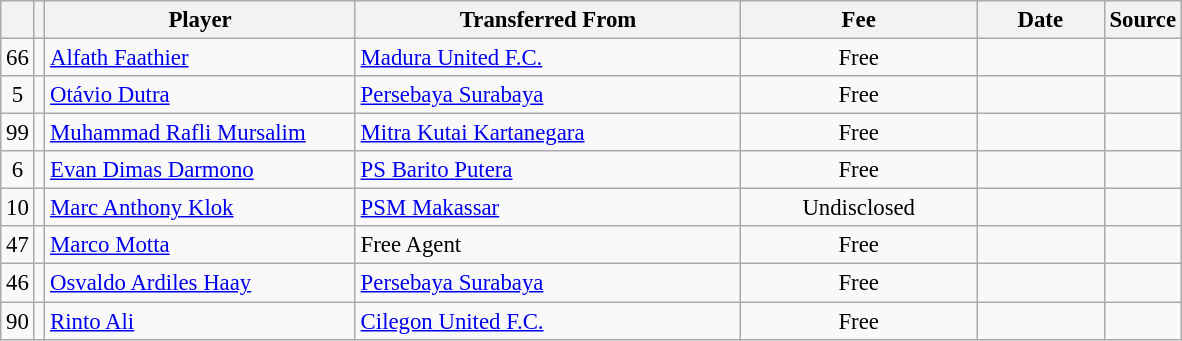<table class="wikitable plainrowheaders sortable" style="font-size:95%">
<tr>
<th></th>
<th></th>
<th scope="col" style="width:200px;">Player</th>
<th scope="col" style="width:250px;">Transferred From</th>
<th scope="col" style="width:150px;">Fee</th>
<th scope="col" style="width:78px;">Date</th>
<th>Source</th>
</tr>
<tr>
<td align=center>66</td>
<td align=center></td>
<td> <a href='#'>Alfath Faathier</a></td>
<td> <a href='#'>Madura United F.C.</a></td>
<td align=center>Free</td>
<td align=center></td>
<td align=center></td>
</tr>
<tr>
<td align=center>5</td>
<td align=center></td>
<td> <a href='#'>Otávio Dutra</a></td>
<td> <a href='#'>Persebaya Surabaya</a></td>
<td align=center>Free</td>
<td align=center></td>
<td align=center></td>
</tr>
<tr>
<td align=center>99</td>
<td align=center></td>
<td> <a href='#'>Muhammad Rafli Mursalim</a></td>
<td> <a href='#'>Mitra Kutai Kartanegara</a></td>
<td align=center>Free</td>
<td align=center></td>
<td align=center></td>
</tr>
<tr>
<td align=center>6</td>
<td align=center></td>
<td> <a href='#'>Evan Dimas Darmono</a></td>
<td> <a href='#'>PS Barito Putera</a></td>
<td align=center>Free</td>
<td align=center></td>
<td align=center></td>
</tr>
<tr>
<td align=center>10</td>
<td align=center></td>
<td> <a href='#'>Marc Anthony Klok</a></td>
<td> <a href='#'>PSM Makassar</a></td>
<td align=center>Undisclosed</td>
<td align=center></td>
<td align=center></td>
</tr>
<tr>
<td align=center>47</td>
<td align=center></td>
<td> <a href='#'>Marco Motta</a></td>
<td>Free Agent</td>
<td align=center>Free</td>
<td align=center></td>
<td align=center></td>
</tr>
<tr>
<td align=center>46</td>
<td align=center></td>
<td> <a href='#'>Osvaldo Ardiles Haay</a></td>
<td> <a href='#'>Persebaya Surabaya</a></td>
<td align=center>Free</td>
<td align=center></td>
<td align=center></td>
</tr>
<tr>
<td align=center>90</td>
<td align=center></td>
<td> <a href='#'>Rinto Ali</a></td>
<td> <a href='#'>Cilegon United F.C.</a></td>
<td align=center>Free</td>
<td align=center></td>
<td align=center></td>
</tr>
</table>
